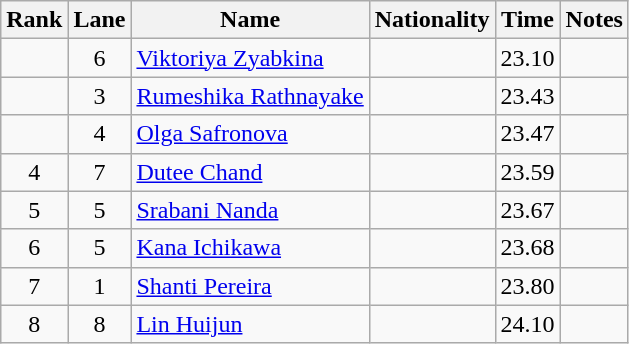<table class="wikitable sortable" style="text-align:center">
<tr>
<th>Rank</th>
<th>Lane</th>
<th>Name</th>
<th>Nationality</th>
<th>Time</th>
<th>Notes</th>
</tr>
<tr>
<td></td>
<td>6</td>
<td align=left><a href='#'>Viktoriya Zyabkina</a></td>
<td align=left></td>
<td>23.10</td>
<td></td>
</tr>
<tr>
<td></td>
<td>3</td>
<td align=left><a href='#'>Rumeshika Rathnayake</a></td>
<td align=left></td>
<td>23.43</td>
<td></td>
</tr>
<tr>
<td></td>
<td>4</td>
<td align=left><a href='#'>Olga Safronova</a></td>
<td align=left></td>
<td>23.47</td>
<td></td>
</tr>
<tr>
<td>4</td>
<td>7</td>
<td align=left><a href='#'>Dutee Chand</a></td>
<td align=left></td>
<td>23.59</td>
<td></td>
</tr>
<tr>
<td>5</td>
<td>5</td>
<td align=left><a href='#'>Srabani Nanda</a></td>
<td align=left></td>
<td>23.67</td>
<td></td>
</tr>
<tr>
<td>6</td>
<td>5</td>
<td align=left><a href='#'>Kana Ichikawa</a></td>
<td align=left></td>
<td>23.68</td>
<td></td>
</tr>
<tr>
<td>7</td>
<td>1</td>
<td align=left><a href='#'>Shanti Pereira</a></td>
<td align=left></td>
<td>23.80</td>
<td></td>
</tr>
<tr>
<td>8</td>
<td>8</td>
<td align=left><a href='#'>Lin Huijun</a></td>
<td align=left></td>
<td>24.10</td>
<td></td>
</tr>
</table>
